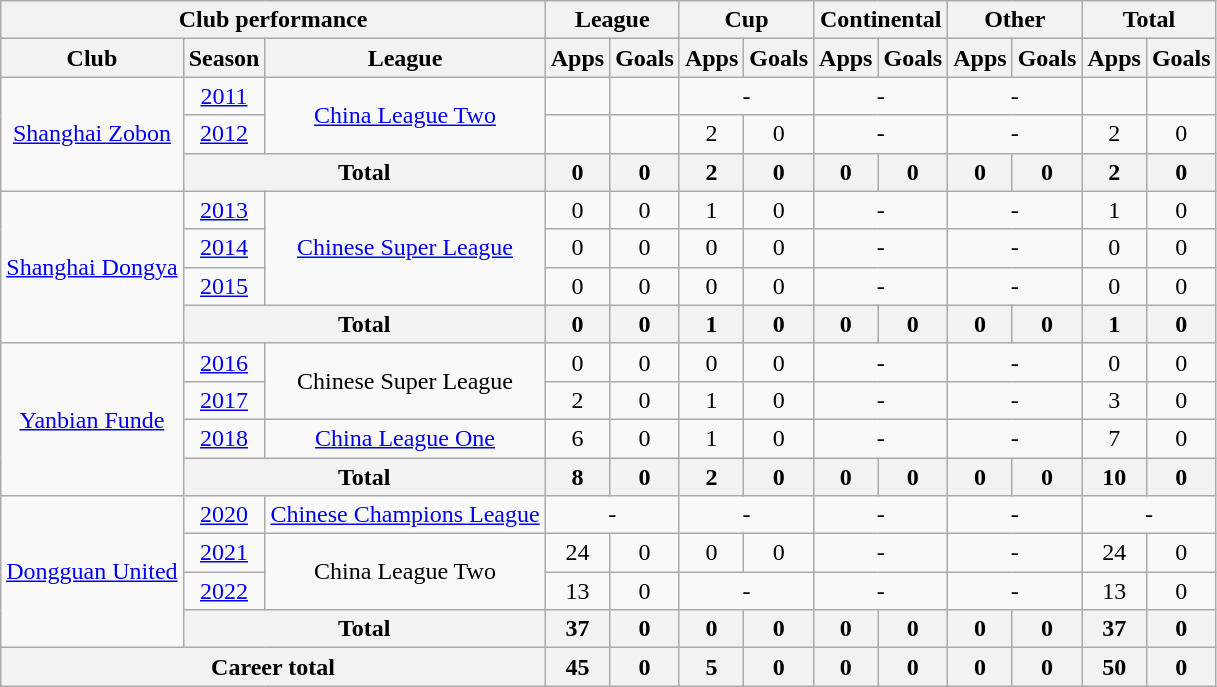<table class="wikitable" style="text-align:center">
<tr>
<th colspan=3>Club performance</th>
<th colspan=2>League</th>
<th colspan=2>Cup</th>
<th colspan=2>Continental</th>
<th colspan=2>Other</th>
<th colspan=2>Total</th>
</tr>
<tr>
<th>Club</th>
<th>Season</th>
<th>League</th>
<th>Apps</th>
<th>Goals</th>
<th>Apps</th>
<th>Goals</th>
<th>Apps</th>
<th>Goals</th>
<th>Apps</th>
<th>Goals</th>
<th>Apps</th>
<th>Goals</th>
</tr>
<tr>
<td rowspan="3"><a href='#'>Shanghai Zobon</a></td>
<td><a href='#'>2011</a></td>
<td rowspan="2"><a href='#'>China League Two</a></td>
<td></td>
<td></td>
<td colspan="2">-</td>
<td colspan="2">-</td>
<td colspan="2">-</td>
<td></td>
<td></td>
</tr>
<tr>
<td><a href='#'>2012</a></td>
<td></td>
<td></td>
<td>2</td>
<td>0</td>
<td colspan="2">-</td>
<td colspan="2">-</td>
<td>2</td>
<td>0</td>
</tr>
<tr>
<th colspan=2>Total</th>
<th>0</th>
<th>0</th>
<th>2</th>
<th>0</th>
<th>0</th>
<th>0</th>
<th>0</th>
<th>0</th>
<th>2</th>
<th>0</th>
</tr>
<tr>
<td rowspan="4"><a href='#'>Shanghai Dongya</a></td>
<td><a href='#'>2013</a></td>
<td rowspan="3"><a href='#'>Chinese Super League</a></td>
<td>0</td>
<td>0</td>
<td>1</td>
<td>0</td>
<td colspan="2">-</td>
<td colspan="2">-</td>
<td>1</td>
<td>0</td>
</tr>
<tr>
<td><a href='#'>2014</a></td>
<td>0</td>
<td>0</td>
<td>0</td>
<td>0</td>
<td colspan="2">-</td>
<td colspan="2">-</td>
<td>0</td>
<td>0</td>
</tr>
<tr>
<td><a href='#'>2015</a></td>
<td>0</td>
<td>0</td>
<td>0</td>
<td>0</td>
<td colspan="2">-</td>
<td colspan="2">-</td>
<td>0</td>
<td>0</td>
</tr>
<tr>
<th colspan=2>Total</th>
<th>0</th>
<th>0</th>
<th>1</th>
<th>0</th>
<th>0</th>
<th>0</th>
<th>0</th>
<th>0</th>
<th>1</th>
<th>0</th>
</tr>
<tr>
<td rowspan="4"><a href='#'>Yanbian Funde</a></td>
<td><a href='#'>2016</a></td>
<td rowspan="2">Chinese Super League</td>
<td>0</td>
<td>0</td>
<td>0</td>
<td>0</td>
<td colspan="2">-</td>
<td colspan="2">-</td>
<td>0</td>
<td>0</td>
</tr>
<tr>
<td><a href='#'>2017</a></td>
<td>2</td>
<td>0</td>
<td>1</td>
<td>0</td>
<td colspan="2">-</td>
<td colspan="2">-</td>
<td>3</td>
<td>0</td>
</tr>
<tr>
<td><a href='#'>2018</a></td>
<td rowspan="1"><a href='#'>China League One</a></td>
<td>6</td>
<td>0</td>
<td>1</td>
<td>0</td>
<td colspan="2">-</td>
<td colspan="2">-</td>
<td>7</td>
<td>0</td>
</tr>
<tr>
<th colspan=2>Total</th>
<th>8</th>
<th>0</th>
<th>2</th>
<th>0</th>
<th>0</th>
<th>0</th>
<th>0</th>
<th>0</th>
<th>10</th>
<th>0</th>
</tr>
<tr>
<td rowspan="4"><a href='#'>Dongguan United</a></td>
<td><a href='#'>2020</a></td>
<td><a href='#'>Chinese Champions League</a></td>
<td colspan="2">-</td>
<td colspan="2">-</td>
<td colspan="2">-</td>
<td colspan="2">-</td>
<td colspan="2">-</td>
</tr>
<tr>
<td><a href='#'>2021</a></td>
<td rowspan=2>China League Two</td>
<td>24</td>
<td>0</td>
<td>0</td>
<td>0</td>
<td colspan="2">-</td>
<td colspan="2">-</td>
<td>24</td>
<td>0</td>
</tr>
<tr>
<td><a href='#'>2022</a></td>
<td>13</td>
<td>0</td>
<td colspan="2">-</td>
<td colspan="2">-</td>
<td colspan="2">-</td>
<td>13</td>
<td>0</td>
</tr>
<tr>
<th colspan=2>Total</th>
<th>37</th>
<th>0</th>
<th>0</th>
<th>0</th>
<th>0</th>
<th>0</th>
<th>0</th>
<th>0</th>
<th>37</th>
<th>0</th>
</tr>
<tr>
<th colspan=3>Career total</th>
<th>45</th>
<th>0</th>
<th>5</th>
<th>0</th>
<th>0</th>
<th>0</th>
<th>0</th>
<th>0</th>
<th>50</th>
<th>0</th>
</tr>
</table>
